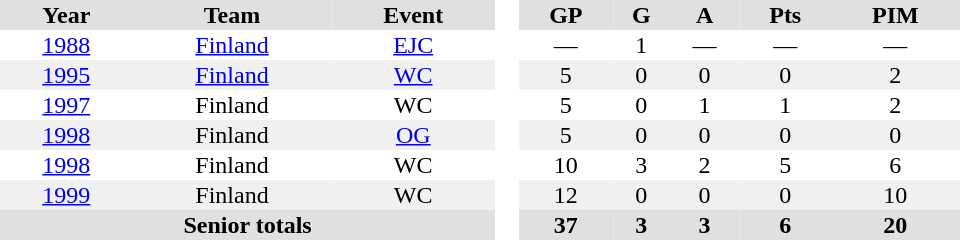<table border="0" cellpadding="1" cellspacing="0" style="text-align:center; width:40em">
<tr ALIGN="center" bgcolor="#e0e0e0">
<th>Year</th>
<th>Team</th>
<th>Event</th>
<th rowspan="99" bgcolor="#ffffff"> </th>
<th>GP</th>
<th>G</th>
<th>A</th>
<th>Pts</th>
<th>PIM</th>
</tr>
<tr>
<td><a href='#'>1988</a></td>
<td><a href='#'>Finland</a></td>
<td><a href='#'>EJC</a></td>
<td>—</td>
<td>1</td>
<td>—</td>
<td>—</td>
<td>—</td>
</tr>
<tr bgcolor="#f0f0f0">
<td><a href='#'>1995</a></td>
<td><a href='#'>Finland</a></td>
<td><a href='#'>WC</a></td>
<td>5</td>
<td>0</td>
<td>0</td>
<td>0</td>
<td>2</td>
</tr>
<tr>
<td><a href='#'>1997</a></td>
<td>Finland</td>
<td>WC</td>
<td>5</td>
<td>0</td>
<td>1</td>
<td>1</td>
<td>2</td>
</tr>
<tr bgcolor="#f0f0f0">
<td><a href='#'>1998</a></td>
<td>Finland</td>
<td><a href='#'>OG</a></td>
<td>5</td>
<td>0</td>
<td>0</td>
<td>0</td>
<td>0</td>
</tr>
<tr>
<td><a href='#'>1998</a></td>
<td>Finland</td>
<td>WC</td>
<td>10</td>
<td>3</td>
<td>2</td>
<td>5</td>
<td>6</td>
</tr>
<tr bgcolor="#f0f0f0">
<td><a href='#'>1999</a></td>
<td>Finland</td>
<td>WC</td>
<td>12</td>
<td>0</td>
<td>0</td>
<td>0</td>
<td>10</td>
</tr>
<tr bgcolor="#e0e0e0">
<th colspan=3>Senior totals</th>
<th>37</th>
<th>3</th>
<th>3</th>
<th>6</th>
<th>20</th>
</tr>
</table>
